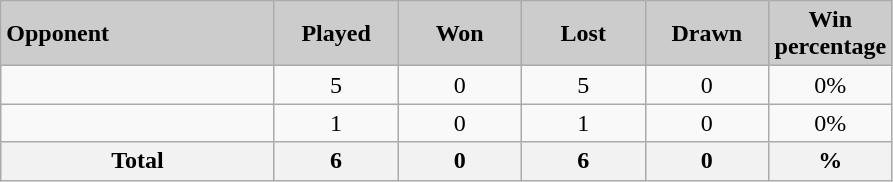<table class="wikitable sortable" style="border:1px solid #ccc;">
<tr>
<th style="width:175px; text-align:left; background:#ccc;">Opponent</th>
<th style="width:75px; text-align:center; background:#ccc;">Played</th>
<th style="width:75px; text-align:center; background:#ccc;">Won</th>
<th style="width:75px; text-align:center; background:#ccc;">Lost</th>
<th style="width:75px; text-align:center; background:#ccc;">Drawn</th>
<th style="width:75px; text-align:center; background:#ccc;">Win percentage</th>
</tr>
<tr style="text-align:center;">
<td align="left"></td>
<td>5</td>
<td>0</td>
<td>5</td>
<td>0</td>
<td>0%</td>
</tr>
<tr style="text-align:center;">
<td align="left"></td>
<td>1</td>
<td>0</td>
<td>1</td>
<td>0</td>
<td>0%</td>
</tr>
<tr style="text-align:center;">
<th>Total</th>
<th><strong>6</strong></th>
<th><strong>0</strong></th>
<th><strong>6</strong></th>
<th><strong>0</strong></th>
<th><strong>%</strong></th>
</tr>
</table>
